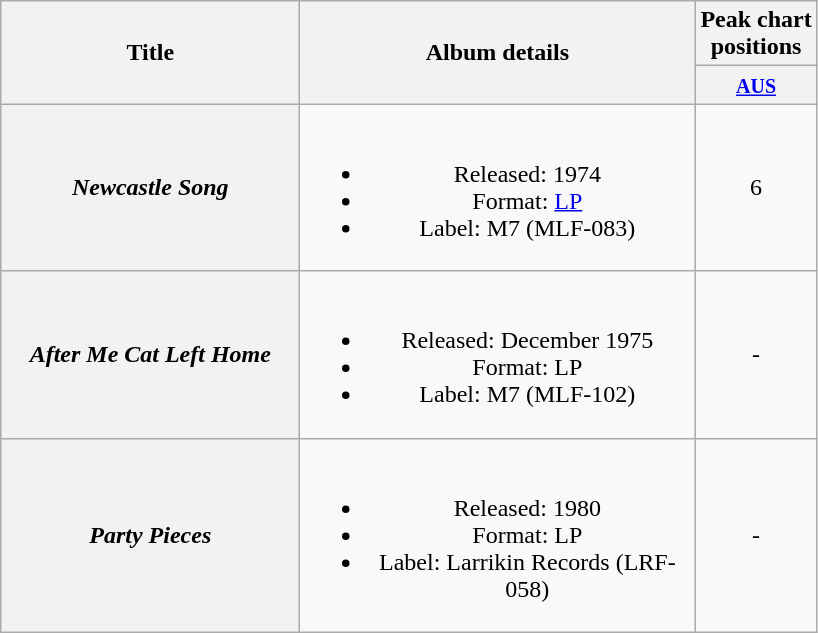<table class="wikitable plainrowheaders" style="text-align:center;" border="1">
<tr>
<th scope="col" rowspan="2" style="width:12em;">Title</th>
<th scope="col" rowspan="2" style="width:16em;">Album details</th>
<th scope="col" colspan="1">Peak chart<br>positions</th>
</tr>
<tr>
<th scope="col" style="text-align:center;"><small><a href='#'>AUS</a></small><br></th>
</tr>
<tr>
<th scope="row"><em>Newcastle Song</em></th>
<td><br><ul><li>Released: 1974</li><li>Format: <a href='#'>LP</a></li><li>Label: M7 (MLF-083)</li></ul></td>
<td align="center">6</td>
</tr>
<tr>
<th scope="row"><em>After Me Cat Left Home</em></th>
<td><br><ul><li>Released: December 1975</li><li>Format: LP</li><li>Label: M7 (MLF-102)</li></ul></td>
<td align="center">-</td>
</tr>
<tr>
<th scope="row"><em>Party Pieces</em></th>
<td><br><ul><li>Released: 1980</li><li>Format: LP</li><li>Label: Larrikin Records (LRF-058)</li></ul></td>
<td align="center">-</td>
</tr>
</table>
